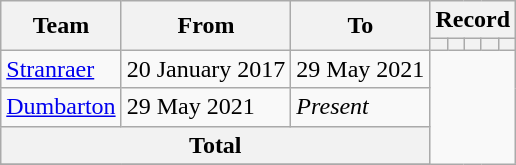<table class=wikitable style="text-align: center">
<tr>
<th rowspan=2>Team</th>
<th rowspan=2>From</th>
<th rowspan=2>To</th>
<th colspan=5>Record</th>
</tr>
<tr>
<th></th>
<th></th>
<th></th>
<th></th>
<th></th>
</tr>
<tr>
<td align=left><a href='#'>Stranraer</a></td>
<td align=left>20 January 2017</td>
<td align=left>29 May 2021<br></td>
</tr>
<tr>
<td align=left><a href='#'>Dumbarton</a></td>
<td align=left>29 May 2021</td>
<td align=left><em>Present</em><br></td>
</tr>
<tr>
<th colspan="3">Total<br></th>
</tr>
<tr>
</tr>
</table>
